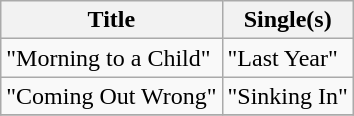<table class="wikitable">
<tr>
<th>Title</th>
<th>Single(s)</th>
</tr>
<tr>
<td>"Morning to a Child"</td>
<td>"Last Year"</td>
</tr>
<tr>
<td>"Coming Out Wrong"</td>
<td>"Sinking In"</td>
</tr>
<tr>
</tr>
</table>
